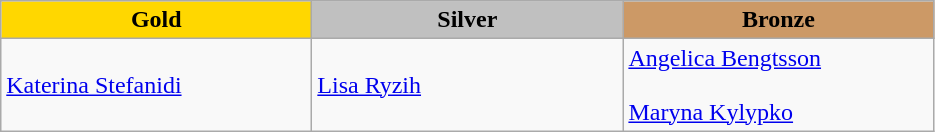<table class="wikitable" style="text-align:left">
<tr align="center">
<td width=200 bgcolor=gold><strong>Gold</strong></td>
<td width=200 bgcolor=silver><strong>Silver</strong></td>
<td width=200 bgcolor=CC9966><strong>Bronze</strong></td>
</tr>
<tr>
<td><a href='#'>Katerina Stefanidi</a><br><em></em></td>
<td><a href='#'>Lisa Ryzih</a><br><em></em></td>
<td><a href='#'>Angelica Bengtsson</a><br><em></em><br><a href='#'>Maryna Kylypko</a><br><em></em></td>
</tr>
</table>
